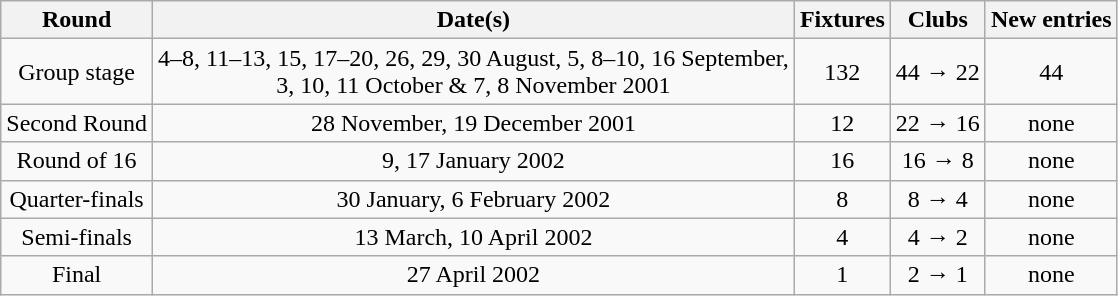<table class="wikitable" style="text-align:center">
<tr>
<th>Round</th>
<th>Date(s)</th>
<th>Fixtures</th>
<th>Clubs</th>
<th>New entries</th>
</tr>
<tr>
<td>Group stage</td>
<td>4–8, 11–13, 15, 17–20, 26, 29, 30 August, 5, 8–10, 16 September,<br>3, 10, 11 October & 7, 8 November 2001</td>
<td>132</td>
<td>44 → 22</td>
<td>44</td>
</tr>
<tr>
<td>Second Round</td>
<td>28 November, 19 December 2001</td>
<td>12</td>
<td>22 → 16</td>
<td>none</td>
</tr>
<tr>
<td>Round of 16</td>
<td>9, 17 January 2002</td>
<td>16</td>
<td>16 → 8</td>
<td>none</td>
</tr>
<tr>
<td>Quarter-finals</td>
<td>30 January, 6 February 2002</td>
<td>8</td>
<td>8 → 4</td>
<td>none</td>
</tr>
<tr>
<td>Semi-finals</td>
<td>13 March, 10 April 2002</td>
<td>4</td>
<td>4 → 2</td>
<td>none</td>
</tr>
<tr>
<td>Final</td>
<td>27 April 2002</td>
<td>1</td>
<td>2 → 1</td>
<td>none</td>
</tr>
</table>
